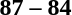<table style="text-align:center">
<tr>
<th width=200></th>
<th width=100></th>
<th width=200></th>
</tr>
<tr>
<td align=right><strong></strong></td>
<td><strong>87 – 84</strong></td>
<td align=left></td>
</tr>
</table>
